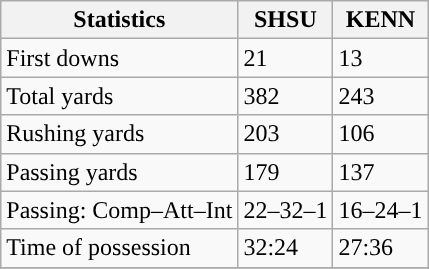<table class="wikitable" style="float: left;">
<tr>
<th>Statistics</th>
<th>SHSU</th>
<th>KENN</th>
</tr>
<tr>
<td>First downs</td>
<td>21</td>
<td>13</td>
</tr>
<tr>
<td>Total yards</td>
<td>382</td>
<td>243</td>
</tr>
<tr>
<td>Rushing yards</td>
<td>203</td>
<td>106</td>
</tr>
<tr>
<td>Passing yards</td>
<td>179</td>
<td>137</td>
</tr>
<tr>
<td>Passing: Comp–Att–Int</td>
<td>22–32–1</td>
<td>16–24–1</td>
</tr>
<tr>
<td>Time of possession</td>
<td>32:24</td>
<td>27:36</td>
</tr>
<tr>
</tr>
</table>
